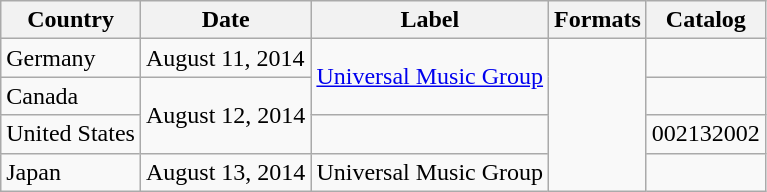<table class="wikitable">
<tr>
<th>Country</th>
<th>Date</th>
<th>Label</th>
<th>Formats</th>
<th>Catalog</th>
</tr>
<tr>
<td>Germany</td>
<td>August 11, 2014</td>
<td rowspan="2"><a href='#'>Universal Music Group</a></td>
<td rowspan="4"></td>
<td></td>
</tr>
<tr>
<td>Canada</td>
<td rowspan="2">August 12, 2014</td>
<td></td>
</tr>
<tr>
<td>United States</td>
<td></td>
<td>002132002</td>
</tr>
<tr>
<td>Japan</td>
<td>August 13, 2014</td>
<td>Universal Music Group</td>
<td></td>
</tr>
</table>
